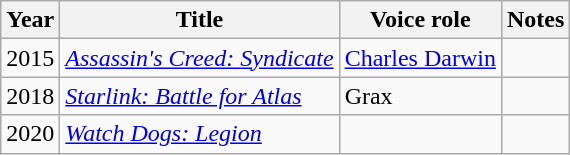<table class = "wikitable sortable">
<tr>
<th>Year</th>
<th>Title</th>
<th>Voice role</th>
<th class="unsortable">Notes</th>
</tr>
<tr>
<td>2015</td>
<td><em><a href='#'>Assassin's Creed: Syndicate</a></em></td>
<td><a href='#'>Charles Darwin</a></td>
<td></td>
</tr>
<tr>
<td>2018</td>
<td><em><a href='#'>Starlink: Battle for Atlas</a></em></td>
<td>Grax</td>
<td></td>
</tr>
<tr>
<td>2020</td>
<td><em><a href='#'>Watch Dogs: Legion</a></em></td>
<td></td>
<td></td>
</tr>
</table>
